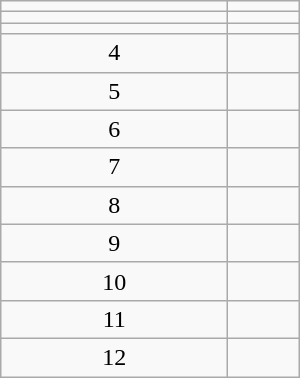<table class="wikitable" width="200px">
<tr>
<td align=center></td>
<td></td>
</tr>
<tr>
<td align=center></td>
<td></td>
</tr>
<tr>
<td align=center></td>
<td></td>
</tr>
<tr>
<td align=center>4</td>
<td></td>
</tr>
<tr>
<td align=center>5</td>
<td></td>
</tr>
<tr>
<td align=center>6</td>
<td></td>
</tr>
<tr>
<td align=center>7</td>
<td></td>
</tr>
<tr>
<td align=center>8</td>
<td></td>
</tr>
<tr>
<td align=center>9</td>
<td></td>
</tr>
<tr>
<td align=center>10</td>
<td></td>
</tr>
<tr>
<td align=center>11</td>
<td></td>
</tr>
<tr>
<td align=center>12</td>
<td></td>
</tr>
</table>
